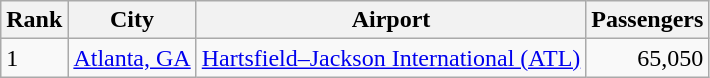<table class="wikitable">
<tr>
<th>Rank</th>
<th>City</th>
<th>Airport</th>
<th>Passengers</th>
</tr>
<tr>
<td>1</td>
<td><a href='#'>Atlanta, GA</a></td>
<td><a href='#'>Hartsfield–Jackson International (ATL)</a></td>
<td align="right">65,050</td>
</tr>
</table>
